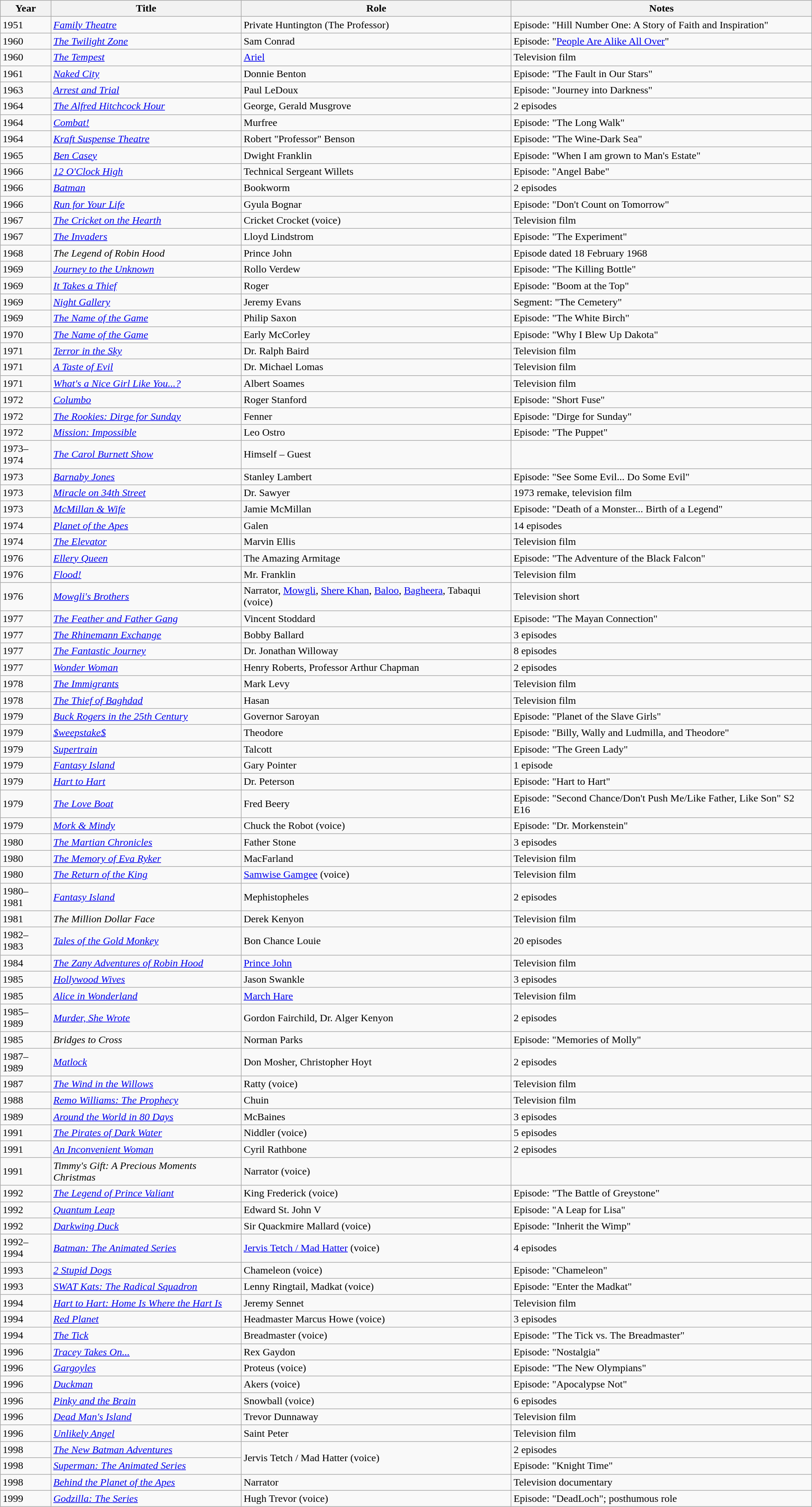<table class="wikitable plainrowheaders sortable" style="margin-right: 0;">
<tr>
<th scope="col">Year</th>
<th scope="col">Title</th>
<th scope="col">Role</th>
<th scope="col" class="unsortable">Notes</th>
</tr>
<tr>
<td>1951</td>
<td><em><a href='#'>Family Theatre</a></em></td>
<td>Private Huntington (The Professor)</td>
<td>Episode: "Hill Number One: A Story of Faith and Inspiration"</td>
</tr>
<tr>
<td>1960</td>
<td><em><a href='#'>The Twilight Zone</a></em></td>
<td>Sam Conrad</td>
<td>Episode: "<a href='#'>People Are Alike All Over</a>"</td>
</tr>
<tr>
<td>1960</td>
<td><em><a href='#'>The Tempest</a></em></td>
<td><a href='#'>Ariel</a></td>
<td>Television film</td>
</tr>
<tr>
<td>1961</td>
<td><em><a href='#'>Naked City</a></em></td>
<td>Donnie Benton</td>
<td>Episode: "The Fault in Our Stars"</td>
</tr>
<tr>
<td>1963</td>
<td><em><a href='#'>Arrest and Trial</a></em></td>
<td>Paul LeDoux</td>
<td>Episode: "Journey into Darkness"</td>
</tr>
<tr>
<td>1964</td>
<td><em><a href='#'>The Alfred Hitchcock Hour</a></em></td>
<td>George, Gerald Musgrove</td>
<td>2 episodes</td>
</tr>
<tr>
<td>1964</td>
<td><em><a href='#'>Combat!</a></em></td>
<td>Murfree</td>
<td>Episode: "The Long Walk"</td>
</tr>
<tr>
<td>1964</td>
<td><em><a href='#'>Kraft Suspense Theatre</a></em></td>
<td>Robert "Professor" Benson</td>
<td>Episode: "The Wine-Dark Sea"</td>
</tr>
<tr>
<td>1965</td>
<td><em><a href='#'>Ben Casey</a></em></td>
<td>Dwight Franklin</td>
<td>Episode: "When I am grown to Man's Estate"</td>
</tr>
<tr>
<td>1966</td>
<td><em><a href='#'>12 O'Clock High</a></em></td>
<td>Technical Sergeant Willets</td>
<td>Episode: "Angel Babe"</td>
</tr>
<tr>
<td>1966</td>
<td><em><a href='#'>Batman</a></em></td>
<td>Bookworm</td>
<td>2 episodes</td>
</tr>
<tr>
<td>1966</td>
<td><em><a href='#'>Run for Your Life</a></em></td>
<td>Gyula Bognar</td>
<td>Episode: "Don't Count on Tomorrow"</td>
</tr>
<tr>
<td>1967</td>
<td><em><a href='#'>The Cricket on the Hearth</a></em></td>
<td>Cricket Crocket (voice)</td>
<td>Television film</td>
</tr>
<tr>
<td>1967</td>
<td><em><a href='#'>The Invaders</a></em></td>
<td>Lloyd Lindstrom</td>
<td>Episode: "The Experiment"</td>
</tr>
<tr>
<td>1968</td>
<td><em>The Legend of Robin Hood</em></td>
<td>Prince John</td>
<td>Episode dated 18 February 1968</td>
</tr>
<tr>
<td>1969</td>
<td><em><a href='#'>Journey to the Unknown</a></em></td>
<td>Rollo Verdew</td>
<td>Episode: "The Killing Bottle"</td>
</tr>
<tr>
<td>1969</td>
<td><em><a href='#'>It Takes a Thief</a></em></td>
<td>Roger</td>
<td>Episode: "Boom at the Top"</td>
</tr>
<tr>
<td>1969</td>
<td><em><a href='#'>Night Gallery</a></em></td>
<td>Jeremy Evans</td>
<td>Segment: "The Cemetery"</td>
</tr>
<tr>
<td>1969</td>
<td><em><a href='#'>The Name of the Game</a></em></td>
<td>Philip Saxon</td>
<td>Episode: "The White Birch"</td>
</tr>
<tr>
<td>1970</td>
<td><em><a href='#'>The Name of the Game</a></em></td>
<td>Early McCorley</td>
<td>Episode: "Why I Blew Up Dakota"</td>
</tr>
<tr>
<td>1971</td>
<td><em><a href='#'>Terror in the Sky</a></em></td>
<td>Dr. Ralph Baird</td>
<td>Television film</td>
</tr>
<tr>
<td>1971</td>
<td><em><a href='#'>A Taste of Evil</a></em></td>
<td>Dr. Michael Lomas</td>
<td>Television film</td>
</tr>
<tr>
<td>1971</td>
<td><em><a href='#'>What's a Nice Girl Like You...?</a></em></td>
<td>Albert Soames</td>
<td>Television film</td>
</tr>
<tr>
<td>1972</td>
<td><em><a href='#'>Columbo</a></em></td>
<td>Roger Stanford</td>
<td>Episode: "Short Fuse"</td>
</tr>
<tr>
<td>1972</td>
<td><em><a href='#'>The Rookies: Dirge for Sunday</a></em></td>
<td>Fenner</td>
<td>Episode: "Dirge for Sunday"</td>
</tr>
<tr>
<td>1972</td>
<td><em><a href='#'>Mission: Impossible</a></em></td>
<td>Leo Ostro</td>
<td>Episode: "The Puppet"</td>
</tr>
<tr>
<td>1973–1974</td>
<td><em><a href='#'>The Carol Burnett Show</a></em></td>
<td>Himself – Guest</td>
<td></td>
</tr>
<tr>
<td>1973</td>
<td><em><a href='#'>Barnaby Jones</a></em></td>
<td>Stanley Lambert</td>
<td>Episode: "See Some Evil... Do Some Evil"</td>
</tr>
<tr>
<td>1973</td>
<td><em><a href='#'>Miracle on 34th Street</a></em></td>
<td>Dr. Sawyer</td>
<td>1973 remake, television film</td>
</tr>
<tr>
<td>1973</td>
<td><em><a href='#'>McMillan & Wife</a></em></td>
<td>Jamie McMillan</td>
<td>Episode: "Death of a Monster... Birth of a Legend"</td>
</tr>
<tr>
<td>1974</td>
<td><em><a href='#'>Planet of the Apes</a></em></td>
<td>Galen</td>
<td>14 episodes</td>
</tr>
<tr>
<td>1974</td>
<td><em><a href='#'>The Elevator</a></em></td>
<td>Marvin Ellis</td>
<td>Television film</td>
</tr>
<tr>
<td>1976</td>
<td><em><a href='#'>Ellery Queen</a></em></td>
<td>The Amazing Armitage</td>
<td>Episode: "The Adventure of the Black Falcon"</td>
</tr>
<tr>
<td>1976</td>
<td><em><a href='#'>Flood!</a></em></td>
<td>Mr. Franklin</td>
<td>Television film</td>
</tr>
<tr>
<td>1976</td>
<td><em><a href='#'>Mowgli's Brothers</a></em></td>
<td>Narrator, <a href='#'>Mowgli</a>, <a href='#'>Shere Khan</a>, <a href='#'>Baloo</a>, <a href='#'>Bagheera</a>, Tabaqui (voice)</td>
<td>Television short</td>
</tr>
<tr>
<td>1977</td>
<td><em><a href='#'>The Feather and Father Gang</a></em></td>
<td>Vincent Stoddard</td>
<td>Episode: "The Mayan Connection"</td>
</tr>
<tr>
<td>1977</td>
<td><em><a href='#'>The Rhinemann Exchange</a></em></td>
<td>Bobby Ballard</td>
<td>3 episodes</td>
</tr>
<tr>
<td>1977</td>
<td><em><a href='#'>The Fantastic Journey</a></em></td>
<td>Dr. Jonathan Willoway</td>
<td>8 episodes</td>
</tr>
<tr>
<td>1977</td>
<td><em><a href='#'>Wonder Woman</a></em></td>
<td>Henry Roberts, Professor Arthur Chapman</td>
<td>2 episodes</td>
</tr>
<tr>
<td>1978</td>
<td><em><a href='#'>The Immigrants</a></em></td>
<td>Mark Levy</td>
<td>Television film</td>
</tr>
<tr>
<td>1978</td>
<td><em><a href='#'>The Thief of Baghdad</a></em></td>
<td>Hasan</td>
<td>Television film</td>
</tr>
<tr>
<td>1979</td>
<td><em><a href='#'>Buck Rogers in the 25th Century</a></em></td>
<td>Governor Saroyan</td>
<td>Episode: "Planet of the Slave Girls"</td>
</tr>
<tr>
<td>1979</td>
<td><em><a href='#'>$weepstake$</a></em></td>
<td>Theodore</td>
<td>Episode: "Billy, Wally and Ludmilla, and Theodore"</td>
</tr>
<tr>
<td>1979</td>
<td><em><a href='#'>Supertrain</a></em></td>
<td>Talcott</td>
<td>Episode: "The Green Lady"</td>
</tr>
<tr>
<td>1979</td>
<td><em><a href='#'>Fantasy Island</a></em></td>
<td>Gary Pointer</td>
<td>1 episode</td>
</tr>
<tr>
<td>1979</td>
<td><em><a href='#'>Hart to Hart</a></em></td>
<td>Dr. Peterson</td>
<td>Episode: "Hart to Hart"</td>
</tr>
<tr>
<td>1979</td>
<td><em><a href='#'>The Love Boat</a></em></td>
<td>Fred Beery</td>
<td>Episode: "Second Chance/Don't Push Me/Like Father, Like Son" S2 E16</td>
</tr>
<tr>
<td>1979</td>
<td><em><a href='#'>Mork & Mindy</a></em></td>
<td>Chuck the Robot (voice)</td>
<td>Episode: "Dr. Morkenstein"</td>
</tr>
<tr>
<td>1980</td>
<td><em><a href='#'>The Martian Chronicles</a></em></td>
<td>Father Stone</td>
<td>3 episodes</td>
</tr>
<tr>
<td>1980</td>
<td><em><a href='#'>The Memory of Eva Ryker</a></em></td>
<td>MacFarland</td>
<td>Television film</td>
</tr>
<tr>
<td>1980</td>
<td><em><a href='#'>The Return of the King</a></em></td>
<td><a href='#'>Samwise Gamgee</a> (voice)</td>
<td>Television film</td>
</tr>
<tr>
<td>1980–1981</td>
<td><em><a href='#'>Fantasy Island</a></em></td>
<td>Mephistopheles</td>
<td>2 episodes</td>
</tr>
<tr>
<td>1981</td>
<td><em>The Million Dollar Face</em></td>
<td>Derek Kenyon</td>
<td>Television film</td>
</tr>
<tr>
<td>1982–1983</td>
<td><em><a href='#'>Tales of the Gold Monkey</a></em></td>
<td>Bon Chance Louie</td>
<td>20 episodes</td>
</tr>
<tr>
<td>1984</td>
<td><em><a href='#'>The Zany Adventures of Robin Hood</a></em></td>
<td><a href='#'>Prince John</a></td>
<td>Television film</td>
</tr>
<tr>
<td>1985</td>
<td><em><a href='#'>Hollywood Wives</a></em></td>
<td>Jason Swankle</td>
<td>3 episodes</td>
</tr>
<tr>
<td>1985</td>
<td><em><a href='#'>Alice in Wonderland</a></em></td>
<td><a href='#'>March Hare</a></td>
<td>Television film</td>
</tr>
<tr>
<td>1985–1989</td>
<td><em><a href='#'>Murder, She Wrote</a></em></td>
<td>Gordon Fairchild, Dr. Alger Kenyon</td>
<td>2 episodes</td>
</tr>
<tr>
<td>1985</td>
<td><em>Bridges to Cross</em></td>
<td>Norman Parks</td>
<td>Episode: "Memories of Molly"</td>
</tr>
<tr>
<td>1987–1989</td>
<td><em><a href='#'>Matlock</a></em></td>
<td>Don Mosher, Christopher Hoyt</td>
<td>2 episodes</td>
</tr>
<tr>
<td>1987</td>
<td><em><a href='#'>The Wind in the Willows</a></em></td>
<td>Ratty (voice)</td>
<td>Television film</td>
</tr>
<tr>
<td>1988</td>
<td><em><a href='#'>Remo Williams: The Prophecy</a></em></td>
<td>Chuin</td>
<td>Television film</td>
</tr>
<tr>
<td>1989</td>
<td><em><a href='#'>Around the World in 80 Days</a></em></td>
<td>McBaines</td>
<td>3 episodes</td>
</tr>
<tr>
<td>1991</td>
<td><em><a href='#'>The Pirates of Dark Water</a></em></td>
<td>Niddler (voice)</td>
<td>5 episodes</td>
</tr>
<tr>
<td>1991</td>
<td><em><a href='#'>An Inconvenient Woman</a></em></td>
<td>Cyril Rathbone</td>
<td>2 episodes</td>
</tr>
<tr>
<td>1991</td>
<td><em>Timmy's Gift: A Precious Moments Christmas</em></td>
<td>Narrator (voice)</td>
<td></td>
</tr>
<tr>
<td>1992</td>
<td><em><a href='#'>The Legend of Prince Valiant</a></em></td>
<td>King Frederick (voice)</td>
<td>Episode: "The Battle of Greystone"</td>
</tr>
<tr>
<td>1992</td>
<td><em><a href='#'>Quantum Leap</a></em></td>
<td>Edward St. John V</td>
<td>Episode: "A Leap for Lisa"</td>
</tr>
<tr>
<td>1992</td>
<td><em><a href='#'>Darkwing Duck</a></em></td>
<td>Sir Quackmire Mallard (voice)</td>
<td>Episode: "Inherit the Wimp"</td>
</tr>
<tr>
<td>1992–1994</td>
<td><em><a href='#'>Batman: The Animated Series</a></em></td>
<td><a href='#'>Jervis Tetch / Mad Hatter</a> (voice)</td>
<td>4 episodes</td>
</tr>
<tr>
<td>1993</td>
<td><em><a href='#'>2 Stupid Dogs</a></em></td>
<td>Chameleon (voice)</td>
<td>Episode: "Chameleon"</td>
</tr>
<tr>
<td>1993</td>
<td><em><a href='#'>SWAT Kats: The Radical Squadron</a></em></td>
<td>Lenny Ringtail, Madkat (voice)</td>
<td>Episode: "Enter the Madkat"</td>
</tr>
<tr>
<td>1994</td>
<td><em><a href='#'>Hart to Hart: Home Is Where the Hart Is</a></em></td>
<td>Jeremy Sennet</td>
<td>Television film</td>
</tr>
<tr>
<td>1994</td>
<td><em><a href='#'>Red Planet</a></em></td>
<td>Headmaster Marcus Howe (voice)</td>
<td>3 episodes</td>
</tr>
<tr>
<td>1994</td>
<td><em><a href='#'>The Tick</a></em></td>
<td>Breadmaster (voice)</td>
<td>Episode: "The Tick vs. The Breadmaster"</td>
</tr>
<tr>
<td>1996</td>
<td><em><a href='#'>Tracey Takes On...</a></em></td>
<td>Rex Gaydon</td>
<td>Episode: "Nostalgia"</td>
</tr>
<tr>
<td>1996</td>
<td><em><a href='#'>Gargoyles</a></em></td>
<td>Proteus (voice)</td>
<td>Episode: "The New Olympians"</td>
</tr>
<tr>
<td>1996</td>
<td><em><a href='#'>Duckman</a></em></td>
<td>Akers (voice)</td>
<td>Episode: "Apocalypse Not"</td>
</tr>
<tr>
<td>1996</td>
<td><em><a href='#'>Pinky and the Brain</a></em></td>
<td>Snowball (voice)</td>
<td>6 episodes</td>
</tr>
<tr>
<td>1996</td>
<td><em><a href='#'>Dead Man's Island</a></em></td>
<td>Trevor Dunnaway</td>
<td>Television film</td>
</tr>
<tr>
<td>1996</td>
<td><em><a href='#'>Unlikely Angel</a></em></td>
<td>Saint Peter</td>
<td>Television film</td>
</tr>
<tr>
<td>1998</td>
<td><em><a href='#'>The New Batman Adventures</a></em></td>
<td rowspan=2>Jervis Tetch / Mad Hatter (voice)</td>
<td>2 episodes</td>
</tr>
<tr>
<td>1998</td>
<td><em><a href='#'>Superman: The Animated Series</a></em></td>
<td>Episode: "Knight Time"</td>
</tr>
<tr>
<td>1998</td>
<td><em><a href='#'>Behind the Planet of the Apes</a></em></td>
<td>Narrator</td>
<td>Television documentary</td>
</tr>
<tr>
<td>1999</td>
<td><em><a href='#'>Godzilla: The Series</a></em></td>
<td>Hugh Trevor (voice)</td>
<td>Episode: "DeadLoch"; posthumous role</td>
</tr>
</table>
